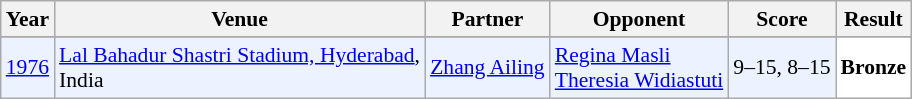<table class="sortable wikitable" style="font-size:90%;">
<tr>
<th>Year</th>
<th>Venue</th>
<th>Partner</th>
<th>Opponent</th>
<th>Score</th>
<th>Result</th>
</tr>
<tr>
</tr>
<tr style="background:#ECF2FF">
<td align="center"><a href='#'>1976</a></td>
<td align="left"><a href='#'>Lal Bahadur Shastri Stadium, Hyderabad</a>, <br> India</td>
<td align="left"> <a href='#'>Zhang Ailing</a></td>
<td align="left"> <a href='#'>Regina Masli</a> <br>  <a href='#'>Theresia Widiastuti</a></td>
<td align="left">9–15, 8–15</td>
<td style="text-align:left; background:white"> <strong>Bronze</strong></td>
</tr>
</table>
